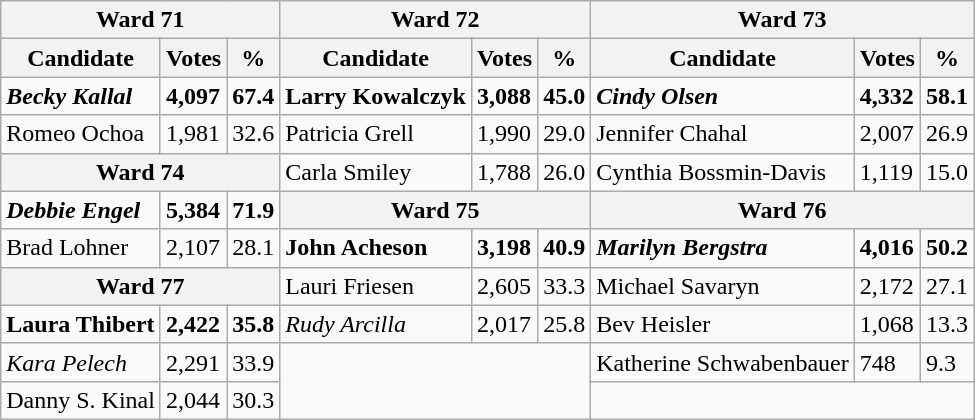<table class="wikitable">
<tr>
<th colspan=3>Ward 71</th>
<th colspan=3>Ward 72</th>
<th colspan=3>Ward 73</th>
</tr>
<tr>
<th>Candidate</th>
<th>Votes</th>
<th>%</th>
<th>Candidate</th>
<th>Votes</th>
<th>%</th>
<th>Candidate</th>
<th>Votes</th>
<th>%</th>
</tr>
<tr>
<td><strong><em>Becky Kallal</em></strong></td>
<td><strong>4,097</strong></td>
<td><strong>67.4</strong></td>
<td><strong>Larry Kowalczyk</strong></td>
<td><strong>3,088</strong></td>
<td><strong>45.0</strong></td>
<td><strong><em>Cindy Olsen</em></strong></td>
<td><strong>4,332</strong></td>
<td><strong>58.1</strong></td>
</tr>
<tr>
<td>Romeo Ochoa</td>
<td>1,981</td>
<td>32.6</td>
<td>Patricia Grell</td>
<td>1,990</td>
<td>29.0</td>
<td>Jennifer Chahal</td>
<td>2,007</td>
<td>26.9</td>
</tr>
<tr>
<th colspan=3>Ward 74</th>
<td>Carla Smiley</td>
<td>1,788</td>
<td>26.0</td>
<td>Cynthia Bossmin-Davis</td>
<td>1,119</td>
<td>15.0</td>
</tr>
<tr>
<td><strong><em>Debbie Engel</em></strong></td>
<td><strong>5,384</strong></td>
<td><strong>71.9</strong></td>
<th colspan=3>Ward 75</th>
<th colspan=3>Ward 76</th>
</tr>
<tr>
<td>Brad Lohner</td>
<td>2,107</td>
<td>28.1</td>
<td><strong>John Acheson</strong></td>
<td><strong>3,198</strong></td>
<td><strong>40.9</strong></td>
<td><strong><em>Marilyn Bergstra</em></strong></td>
<td><strong>4,016</strong></td>
<td><strong>50.2</strong></td>
</tr>
<tr>
<th colspan=3>Ward 77</th>
<td>Lauri Friesen</td>
<td>2,605</td>
<td>33.3</td>
<td>Michael Savaryn</td>
<td>2,172</td>
<td>27.1</td>
</tr>
<tr>
<td><strong>Laura Thibert</strong></td>
<td><strong>2,422</strong></td>
<td><strong>35.8</strong></td>
<td><em>Rudy Arcilla</em></td>
<td>2,017</td>
<td>25.8</td>
<td>Bev Heisler</td>
<td>1,068</td>
<td>13.3</td>
</tr>
<tr>
<td><em>Kara Pelech</em></td>
<td>2,291</td>
<td>33.9</td>
<td colspan=3 rowspan=3></td>
<td>Katherine Schwabenbauer</td>
<td>748</td>
<td>9.3</td>
</tr>
<tr>
<td>Danny S. Kinal</td>
<td>2,044</td>
<td>30.3</td>
</tr>
</table>
